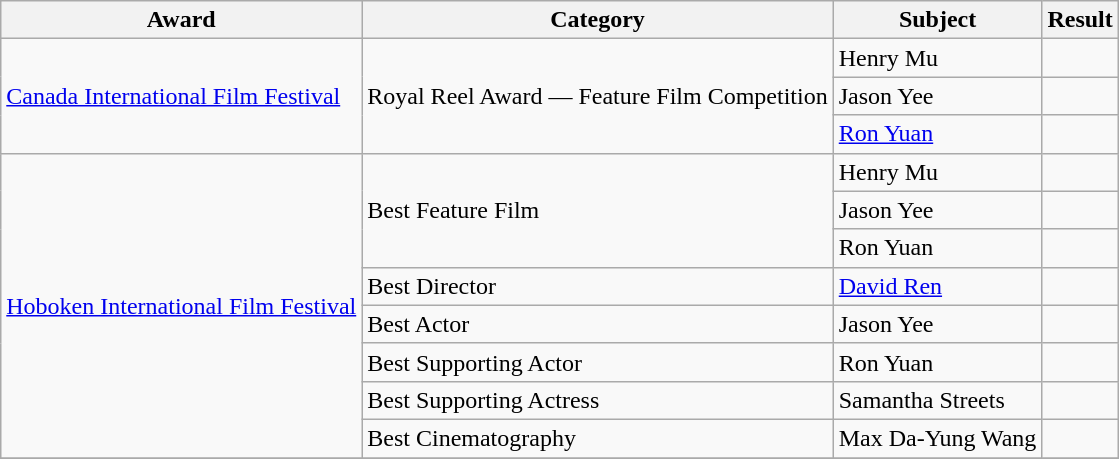<table class="wikitable">
<tr>
<th>Award</th>
<th>Category</th>
<th>Subject</th>
<th>Result</th>
</tr>
<tr>
<td rowspan=3><a href='#'>Canada International Film Festival</a></td>
<td rowspan=3>Royal Reel Award — Feature Film Competition</td>
<td>Henry Mu</td>
<td></td>
</tr>
<tr>
<td>Jason Yee</td>
<td></td>
</tr>
<tr>
<td><a href='#'>Ron Yuan</a></td>
<td></td>
</tr>
<tr>
<td rowspan=8><a href='#'>Hoboken International Film Festival</a></td>
<td rowspan=3>Best Feature Film</td>
<td>Henry Mu</td>
<td></td>
</tr>
<tr>
<td>Jason Yee</td>
<td></td>
</tr>
<tr>
<td>Ron Yuan</td>
<td></td>
</tr>
<tr>
<td>Best Director</td>
<td><a href='#'>David Ren</a></td>
<td></td>
</tr>
<tr>
<td>Best Actor</td>
<td>Jason Yee</td>
<td></td>
</tr>
<tr>
<td>Best Supporting Actor</td>
<td>Ron Yuan</td>
<td></td>
</tr>
<tr>
<td>Best Supporting Actress</td>
<td>Samantha Streets</td>
<td></td>
</tr>
<tr>
<td>Best Cinematography</td>
<td>Max Da-Yung Wang</td>
<td></td>
</tr>
<tr>
</tr>
</table>
